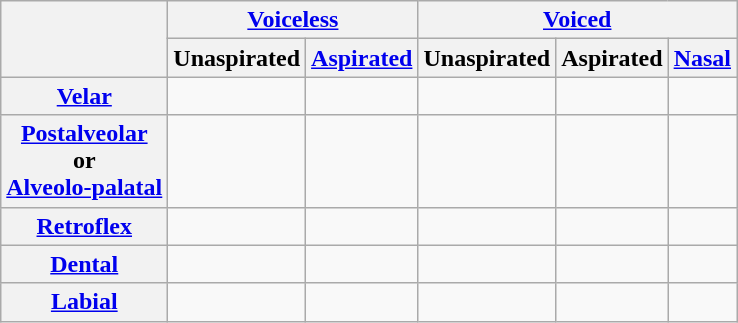<table class="wikitable" style="margin-left:30px">
<tr>
<th rowspan="2"> </th>
<th colspan="2"><a href='#'>Voiceless</a></th>
<th colspan="3"><a href='#'>Voiced</a></th>
</tr>
<tr>
<th>Unaspirated</th>
<th><a href='#'>Aspirated</a></th>
<th>Unaspirated</th>
<th>Aspirated</th>
<th><a href='#'>Nasal</a></th>
</tr>
<tr>
<th><a href='#'>Velar</a></th>
<td></td>
<td></td>
<td></td>
<td></td>
<td></td>
</tr>
<tr>
<th><a href='#'>Postalveolar</a><br>or<br><a href='#'>Alveolo-palatal</a><br></th>
<td></td>
<td></td>
<td></td>
<td></td>
<td></td>
</tr>
<tr>
<th><a href='#'>Retroflex</a></th>
<td></td>
<td></td>
<td></td>
<td></td>
<td></td>
</tr>
<tr>
<th><a href='#'>Dental</a></th>
<td></td>
<td></td>
<td></td>
<td></td>
<td></td>
</tr>
<tr>
<th><a href='#'>Labial</a></th>
<td></td>
<td></td>
<td></td>
<td></td>
<td></td>
</tr>
</table>
